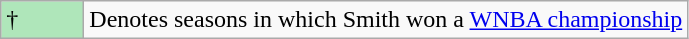<table class="wikitable">
<tr>
<td style="background:#afe6ba; width:3em;">†</td>
<td>Denotes seasons in which Smith won a <a href='#'>WNBA championship</a></td>
</tr>
</table>
